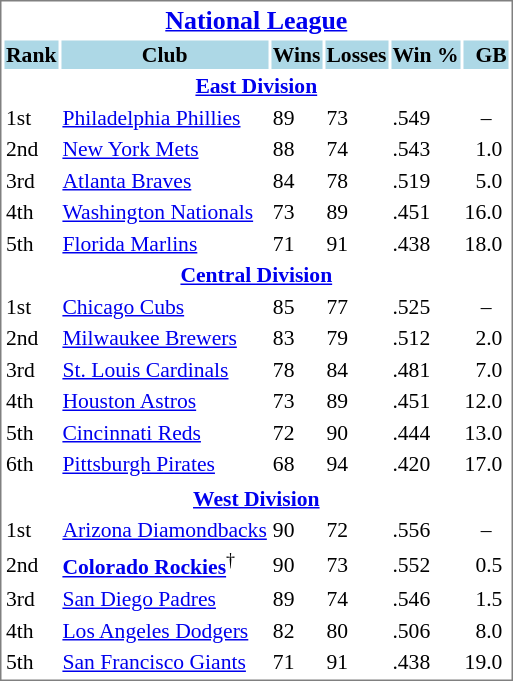<table cellpadding="1" style="width:auto;font-size: 90%; border: 1px solid gray;">
<tr align="center" style="font-size: larger;">
<th colspan=6><a href='#'>National League</a></th>
</tr>
<tr style="background:lightblue;">
<th>Rank</th>
<th>Club</th>
<th>Wins</th>
<th>Losses</th>
<th>Win %</th>
<th>  GB</th>
</tr>
<tr align="center" style="vertical-align: middle;" style="background:lightblue;">
<th colspan=6><a href='#'>East Division</a></th>
</tr>
<tr>
<td>1st</td>
<td><a href='#'>Philadelphia Phillies</a></td>
<td>89</td>
<td>73</td>
<td>.549</td>
<td>   –</td>
</tr>
<tr>
<td>2nd</td>
<td><a href='#'>New York Mets</a></td>
<td>88</td>
<td>74</td>
<td>.543</td>
<td>  1.0</td>
</tr>
<tr>
<td>3rd</td>
<td><a href='#'>Atlanta Braves</a></td>
<td>84</td>
<td>78</td>
<td>.519</td>
<td>  5.0</td>
</tr>
<tr>
<td>4th</td>
<td><a href='#'>Washington Nationals</a></td>
<td>73</td>
<td>89</td>
<td>.451</td>
<td>16.0</td>
</tr>
<tr>
<td>5th</td>
<td><a href='#'>Florida Marlins</a></td>
<td>71</td>
<td>91</td>
<td>.438</td>
<td>18.0</td>
</tr>
<tr align="center" style="vertical-align: middle;" style="background:lightblue;">
<th colspan=6><a href='#'>Central Division</a></th>
</tr>
<tr>
<td>1st</td>
<td><a href='#'>Chicago Cubs</a></td>
<td>85</td>
<td>77</td>
<td>.525</td>
<td>   –</td>
</tr>
<tr>
<td>2nd</td>
<td><a href='#'>Milwaukee Brewers</a></td>
<td>83</td>
<td>79</td>
<td>.512</td>
<td>  2.0</td>
</tr>
<tr>
<td>3rd</td>
<td><a href='#'>St. Louis Cardinals</a></td>
<td>78</td>
<td>84</td>
<td>.481</td>
<td>  7.0</td>
</tr>
<tr>
<td>4th</td>
<td><a href='#'>Houston Astros</a></td>
<td>73</td>
<td>89</td>
<td>.451</td>
<td>12.0</td>
</tr>
<tr>
<td>5th</td>
<td><a href='#'>Cincinnati Reds</a></td>
<td>72</td>
<td>90</td>
<td>.444</td>
<td>13.0</td>
</tr>
<tr>
<td>6th</td>
<td><a href='#'>Pittsburgh Pirates</a></td>
<td>68</td>
<td>94</td>
<td>.420</td>
<td>17.0</td>
</tr>
<tr>
</tr>
<tr align="center" style="vertical-align: middle;" style="background:lightblue;">
<th colspan=6><a href='#'>West Division</a></th>
</tr>
<tr>
<td>1st</td>
<td><a href='#'>Arizona Diamondbacks</a></td>
<td>90</td>
<td>72</td>
<td>.556</td>
<td>   –</td>
</tr>
<tr>
<td>2nd</td>
<td><strong><a href='#'>Colorado Rockies</a></strong><sup>†</sup></td>
<td>90</td>
<td>73</td>
<td>.552</td>
<td>  0.5</td>
</tr>
<tr>
<td>3rd</td>
<td><a href='#'>San Diego Padres</a></td>
<td>89</td>
<td>74</td>
<td>.546</td>
<td>  1.5</td>
</tr>
<tr>
<td>4th</td>
<td><a href='#'>Los Angeles Dodgers</a></td>
<td>82</td>
<td>80</td>
<td>.506</td>
<td>  8.0</td>
</tr>
<tr>
<td>5th</td>
<td><a href='#'>San Francisco Giants</a></td>
<td>71</td>
<td>91</td>
<td>.438</td>
<td>19.0</td>
</tr>
</table>
